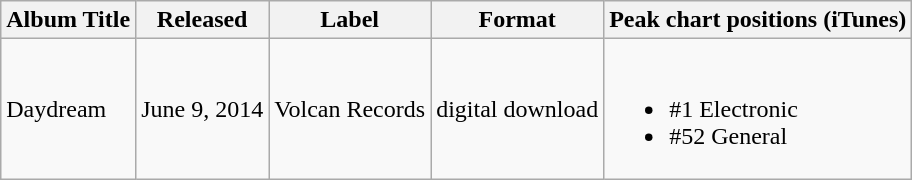<table class="wikitable">
<tr>
<th>Album Title</th>
<th>Released</th>
<th>Label</th>
<th>Format</th>
<th>Peak chart positions (iTunes)</th>
</tr>
<tr>
<td>Daydream</td>
<td>June 9, 2014</td>
<td>Volcan Records</td>
<td>digital download</td>
<td><br><ul><li>#1 Electronic</li><li>#52 General</li></ul></td>
</tr>
</table>
